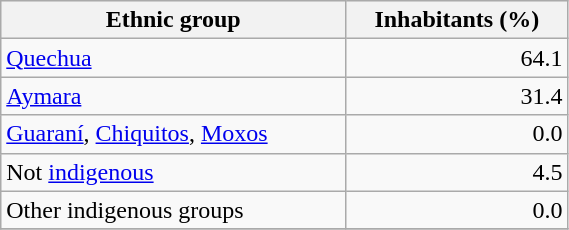<table class="wikitable" border="1" style="width:30%;" border="1">
<tr bgcolor=#EFEFEF>
<th><strong>Ethnic group</strong></th>
<th><strong>Inhabitants (%)</strong></th>
</tr>
<tr>
<td><a href='#'>Quechua</a></td>
<td align="right">64.1</td>
</tr>
<tr>
<td><a href='#'>Aymara</a></td>
<td align="right">31.4</td>
</tr>
<tr>
<td><a href='#'>Guaraní</a>, <a href='#'>Chiquitos</a>, <a href='#'>Moxos</a></td>
<td align="right">0.0</td>
</tr>
<tr>
<td>Not <a href='#'>indigenous</a></td>
<td align="right">4.5</td>
</tr>
<tr>
<td>Other indigenous groups</td>
<td align="right">0.0</td>
</tr>
<tr>
</tr>
</table>
